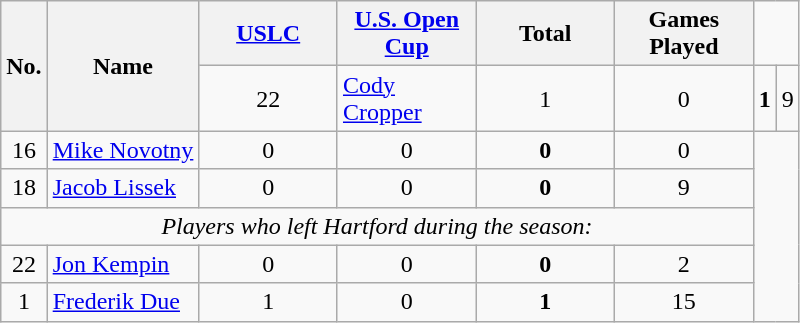<table class="wikitable sortable" style="text-align: center;">
<tr>
<th rowspan=2>No.</th>
<th rowspan=2>Name</th>
<th style="width:85px;"><a href='#'>USLC</a></th>
<th style="width:85px;"><a href='#'>U.S. Open Cup</a></th>
<th style="width:85px;"><strong>Total</strong></th>
<th style="width:85px;"><strong>Games Played</strong></th>
</tr>
<tr>
<td>22</td>
<td align=left> <a href='#'>Cody Cropper</a></td>
<td>1</td>
<td>0</td>
<td><strong>1</strong></td>
<td>9</td>
</tr>
<tr>
<td>16</td>
<td align=left> <a href='#'>Mike Novotny</a></td>
<td>0</td>
<td>0</td>
<td><strong>0</strong></td>
<td>0</td>
</tr>
<tr>
<td>18</td>
<td align=left> <a href='#'>Jacob Lissek</a></td>
<td>0</td>
<td>0</td>
<td><strong>0</strong></td>
<td>9</td>
</tr>
<tr>
<td colspan=6><em>Players who left Hartford during the season:</em></td>
</tr>
<tr>
<td>22</td>
<td align=left> <a href='#'>Jon Kempin</a></td>
<td>0</td>
<td>0</td>
<td><strong>0</strong></td>
<td>2</td>
</tr>
<tr>
<td>1</td>
<td align=left> <a href='#'>Frederik Due</a></td>
<td>1</td>
<td>0</td>
<td><strong>1</strong></td>
<td>15</td>
</tr>
</table>
